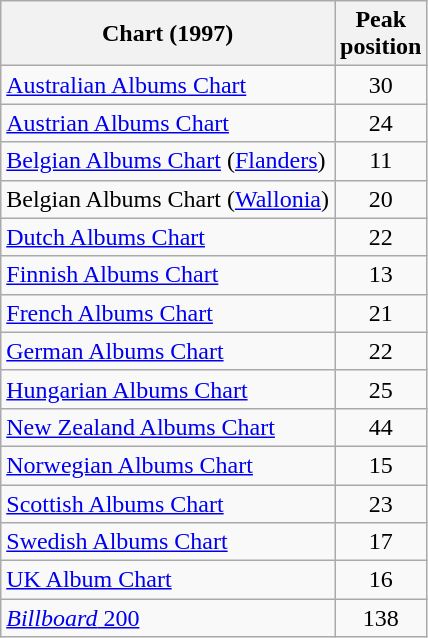<table class="wikitable sortable">
<tr>
<th>Chart (1997)</th>
<th>Peak<br>position</th>
</tr>
<tr>
<td><a href='#'>Australian Albums Chart</a></td>
<td align="center">30</td>
</tr>
<tr>
<td><a href='#'>Austrian Albums Chart</a></td>
<td align="center">24</td>
</tr>
<tr>
<td><a href='#'>Belgian Albums Chart</a> (<a href='#'>Flanders</a>)</td>
<td align="center">11</td>
</tr>
<tr>
<td>Belgian Albums Chart (<a href='#'>Wallonia</a>)</td>
<td align="center">20</td>
</tr>
<tr>
<td><a href='#'>Dutch Albums Chart</a></td>
<td align="center">22</td>
</tr>
<tr>
<td><a href='#'>Finnish Albums Chart</a></td>
<td align="center">13</td>
</tr>
<tr>
<td><a href='#'>French Albums Chart</a></td>
<td align="center">21</td>
</tr>
<tr>
<td><a href='#'>German Albums Chart</a></td>
<td align="center">22</td>
</tr>
<tr>
<td><a href='#'>Hungarian Albums Chart</a></td>
<td align="center">25</td>
</tr>
<tr>
<td><a href='#'>New Zealand Albums Chart</a></td>
<td align="center">44</td>
</tr>
<tr>
<td><a href='#'>Norwegian Albums Chart</a></td>
<td align="center">15</td>
</tr>
<tr>
<td><a href='#'>Scottish Albums Chart</a></td>
<td align="center">23</td>
</tr>
<tr>
<td><a href='#'>Swedish Albums Chart</a></td>
<td align="center">17</td>
</tr>
<tr>
<td><a href='#'>UK Album Chart</a></td>
<td align="center">16</td>
</tr>
<tr>
<td><a href='#'><em>Billboard</em> 200</a></td>
<td align="center">138</td>
</tr>
</table>
